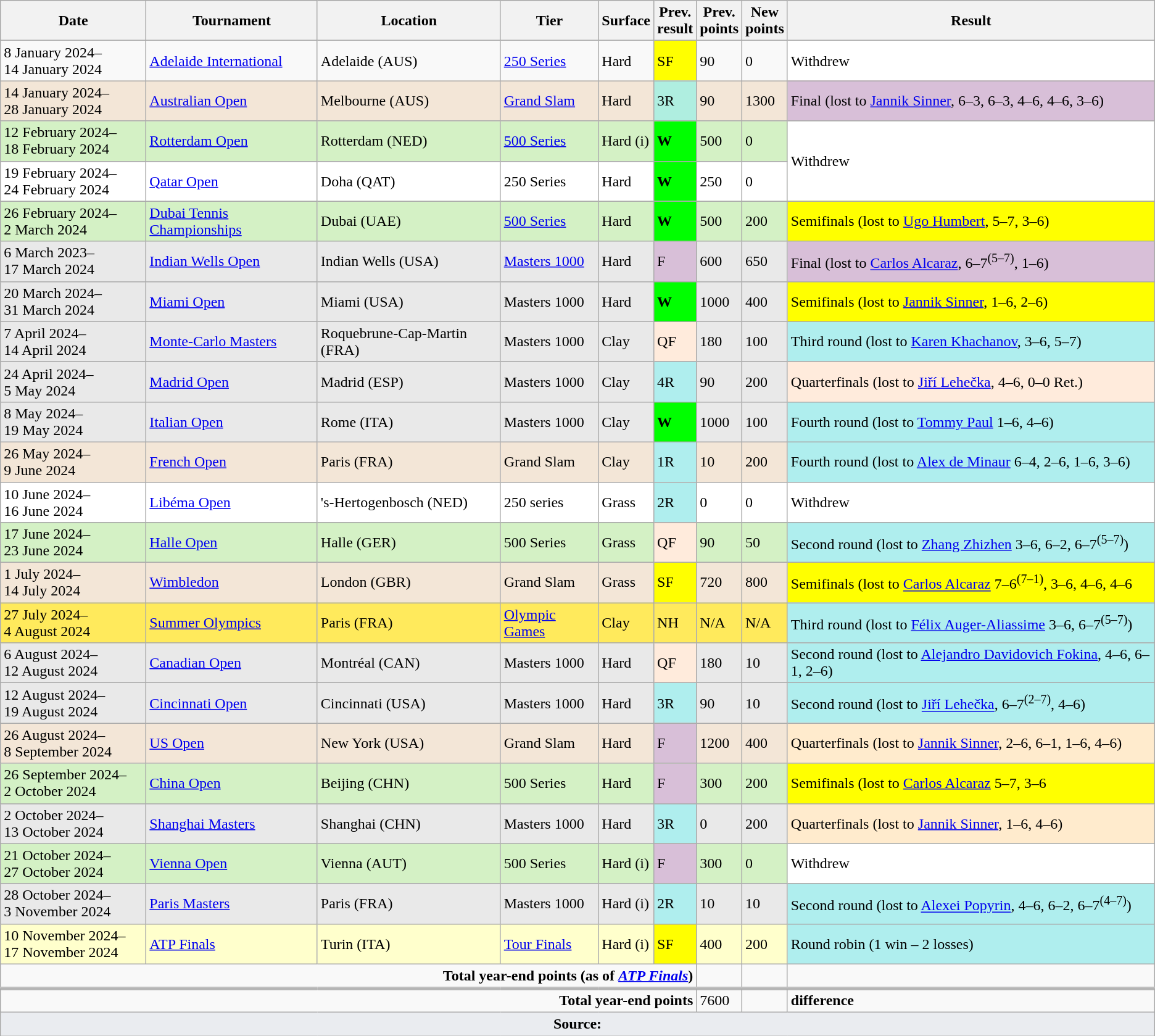<table class="wikitable" style="text-align:left">
<tr>
<th style="width:150px">Date</th>
<th>Tournament</th>
<th>Location</th>
<th>Tier</th>
<th>Surface</th>
<th>Prev.<br>result</th>
<th>Prev.<br>points</th>
<th>New<br>points</th>
<th>Result</th>
</tr>
<tr>
<td>8 January 2024–<br>14 January 2024</td>
<td><a href='#'>Adelaide International</a></td>
<td>Adelaide (AUS)</td>
<td><a href='#'>250 Series</a></td>
<td>Hard</td>
<td bgcolor=yellow>SF</td>
<td>90</td>
<td>0</td>
<td style="background:white;">Withdrew</td>
</tr>
<tr style="background:#F3E6D7;">
<td>14 January 2024–<br>28 January 2024</td>
<td><a href='#'>Australian Open</a></td>
<td>Melbourne (AUS)</td>
<td><a href='#'>Grand Slam</a></td>
<td>Hard</td>
<td bgcolor=afeee>3R</td>
<td>90</td>
<td>1300</td>
<td style="background:thistle;">Final (lost to <a href='#'>Jannik Sinner</a>, 6–3, 6–3, 4–6, 4–6, 3–6)</td>
</tr>
<tr style="background:#D4F1C5;">
<td>12 February 2024–<br>18 February 2024</td>
<td><a href='#'>Rotterdam Open</a></td>
<td>Rotterdam (NED)</td>
<td><a href='#'>500 Series</a></td>
<td>Hard (i)</td>
<td bgcolor=lime><strong>W</strong></td>
<td>500</td>
<td>0</td>
<td style="background:white;"rowspan=2>Withdrew</td>
</tr>
<tr style="background:#FFFFFF;">
<td>19 February 2024–<br>24 February 2024</td>
<td><a href='#'>Qatar Open</a></td>
<td>Doha (QAT)</td>
<td>250 Series</td>
<td>Hard</td>
<td bgcolor=lime><strong>W</strong></td>
<td>250</td>
<td>0</td>
</tr>
<tr style="background:#D4F1C5;">
<td>26 February 2024–<br>2 March 2024</td>
<td><a href='#'>Dubai Tennis Championships</a></td>
<td>Dubai (UAE)</td>
<td><a href='#'>500 Series</a></td>
<td>Hard</td>
<td bgcolor=lime><strong>W</strong></td>
<td>500</td>
<td>200</td>
<td style="background:yellow;">Semifinals (lost to <a href='#'>Ugo Humbert</a>, 5–7, 3–6)</td>
</tr>
<tr style="background:#E9E9E9;">
<td>6 March 2023–<br>17 March 2024</td>
<td><a href='#'>Indian Wells Open</a></td>
<td>Indian Wells (USA)</td>
<td><a href='#'>Masters 1000</a></td>
<td>Hard</td>
<td style="background:thistle;">F</td>
<td>600</td>
<td>650</td>
<td style="background:thistle;">Final (lost to <a href='#'>Carlos Alcaraz</a>, 6–7<sup>(5–7)</sup>, 1–6)</td>
</tr>
<tr style="background:#E9E9E9;">
<td>20 March 2024–<br>31 March 2024</td>
<td><a href='#'>Miami Open</a></td>
<td>Miami (USA)</td>
<td>Masters 1000</td>
<td>Hard</td>
<td bgcolor=lime><strong>W</strong></td>
<td>1000</td>
<td>400</td>
<td style="background:yellow;">Semifinals (lost to <a href='#'>Jannik Sinner</a>, 1–6, 2–6)</td>
</tr>
<tr style="background:#E9E9E9;">
<td>7 April 2024–<br>14 April 2024</td>
<td><a href='#'>Monte-Carlo Masters</a></td>
<td>Roquebrune-Cap-Martin (FRA)</td>
<td>Masters 1000</td>
<td>Clay</td>
<td style="background:#ffebdc;">QF</td>
<td>180</td>
<td>100</td>
<td style="background:#afeeee;">Third round (lost to <a href='#'>Karen Khachanov</a>, 3–6, 5–7)</td>
</tr>
<tr style="background:#E9E9E9;">
<td>24 April 2024–<br>5 May 2024</td>
<td><a href='#'>Madrid Open</a></td>
<td>Madrid (ESP)</td>
<td>Masters 1000</td>
<td>Clay</td>
<td style="background:#afeeee;">4R</td>
<td>90</td>
<td>200</td>
<td style="background:#ffebdc;">Quarterfinals (lost to <a href='#'>Jiří Lehečka</a>, 4–6, 0–0 Ret.)</td>
</tr>
<tr style="background:#e9e9e9;">
<td>8 May 2024–<br>19 May 2024</td>
<td><a href='#'>Italian Open</a></td>
<td>Rome (ITA)</td>
<td>Masters 1000</td>
<td>Clay</td>
<td bgcolor=lime><strong>W</strong></td>
<td>1000</td>
<td>100</td>
<td style="background:#afeeee;">Fourth round (lost to <a href='#'>Tommy Paul</a> 1–6, 4–6)</td>
</tr>
<tr style="background:#F3E6D7;">
<td>26 May 2024–<br>9 June 2024</td>
<td><a href='#'>French Open</a></td>
<td>Paris (FRA)</td>
<td>Grand Slam</td>
<td>Clay</td>
<td style="background:#afeeee;">1R</td>
<td>10</td>
<td>200</td>
<td style="background:#afeeee;">Fourth round (lost to <a href='#'>Alex de Minaur</a> 6–4, 2–6, 1–6, 3–6)</td>
</tr>
<tr style="background:#FFFFFF;">
<td>10 June 2024–<br>16 June 2024</td>
<td><a href='#'>Libéma Open</a></td>
<td>'s-Hertogenbosch (NED)</td>
<td>250 series</td>
<td>Grass</td>
<td style="background:#afeeee;">2R</td>
<td>0</td>
<td>0</td>
<td style="background:white;">Withdrew</td>
</tr>
<tr style="background:#D4F1C5;">
<td>17 June 2024–<br>23 June 2024</td>
<td><a href='#'>Halle Open</a></td>
<td>Halle (GER)</td>
<td>500 Series</td>
<td>Grass</td>
<td style="background:#ffebdc;">QF</td>
<td>90</td>
<td>50</td>
<td style="background:#afeeee;">Second round (lost to <a href='#'>Zhang Zhizhen</a> 3–6, 6–2, 6–7<sup>(5–7)</sup>)</td>
</tr>
<tr style="background:#F3E6D7;">
<td>1 July 2024–<br>14 July 2024</td>
<td><a href='#'>Wimbledon</a></td>
<td>London (GBR)</td>
<td>Grand Slam</td>
<td>Grass</td>
<td style="background:yellow;">SF</td>
<td>720</td>
<td>800</td>
<td style="background:yellow;">Semifinals (lost to <a href='#'>Carlos Alcaraz</a> 7–6<sup>(7–1)</sup>, 3–6, 4–6, 4–6</td>
</tr>
<tr style="background:#ffea5c;">
<td>27 July 2024–<br>4 August 2024</td>
<td><a href='#'>Summer Olympics</a></td>
<td>Paris (FRA)</td>
<td><a href='#'>Olympic Games</a></td>
<td>Clay</td>
<td>NH</td>
<td>N/A</td>
<td>N/A</td>
<td style="background:#afeeee;">Third round (lost to <a href='#'>Félix Auger-Aliassime</a> 3–6, 6–7<sup>(5–7)</sup>)</td>
</tr>
<tr style="background:#E9E9E9;">
<td>6 August 2024–<br>12 August 2024</td>
<td><a href='#'>Canadian Open</a></td>
<td>Montréal (CAN)</td>
<td>Masters 1000</td>
<td>Hard</td>
<td style="background:#ffebdc;">QF</td>
<td>180</td>
<td>10</td>
<td style="background:#afeeee;">Second round (lost to <a href='#'>Alejandro Davidovich Fokina</a>, 4–6, 6–1, 2–6)</td>
</tr>
<tr style="background:#E9E9E9;">
<td>12 August 2024–<br>19 August 2024</td>
<td><a href='#'>Cincinnati Open</a></td>
<td>Cincinnati (USA)</td>
<td>Masters 1000</td>
<td>Hard</td>
<td style="background:#afeeee;">3R</td>
<td>90</td>
<td>10</td>
<td style="background:#afeeee;">Second round (lost to <a href='#'>Jiří Lehečka</a>, 6–7<sup>(2–7)</sup>, 4–6)</td>
</tr>
<tr style="background:#F3E6D7;">
<td>26 August 2024–<br>8 September 2024</td>
<td><a href='#'>US Open</a></td>
<td>New York (USA)</td>
<td>Grand Slam</td>
<td>Hard</td>
<td style="background:thistle;">F</td>
<td>1200</td>
<td>400</td>
<td style="background:#ffebcd;">Quarterfinals (lost to <a href='#'>Jannik Sinner</a>, 2–6, 6–1, 1–6, 4–6)</td>
</tr>
<tr style="background:#D4F1C5;">
<td>26 September 2024–<br>2 October 2024</td>
<td><a href='#'>China Open</a></td>
<td>Beijing (CHN)</td>
<td>500 Series</td>
<td>Hard</td>
<td style="background:thistle;">F</td>
<td>300</td>
<td>200</td>
<td style="background:yellow;">Semifinals (lost to <a href='#'>Carlos Alcaraz</a> 5–7, 3–6</td>
</tr>
<tr style="background:#E9E9E9;">
<td>2 October 2024–<br>13 October 2024</td>
<td><a href='#'>Shanghai Masters</a></td>
<td>Shanghai (CHN)</td>
<td>Masters 1000</td>
<td>Hard</td>
<td style="background:#afeeee;">3R</td>
<td>0</td>
<td>200</td>
<td style="background:#ffebcd;">Quarterfinals (lost to <a href='#'>Jannik Sinner</a>, 1–6, 4–6)</td>
</tr>
<tr style="background:#D4F1C5;">
<td>21 October 2024–<br>27 October 2024</td>
<td><a href='#'>Vienna Open</a></td>
<td>Vienna (AUT)</td>
<td>500 Series</td>
<td>Hard (i)</td>
<td style="background:thistle;">F</td>
<td>300</td>
<td>0</td>
<td style="background:white;">Withdrew</td>
</tr>
<tr style="background:#e9e9e9;">
<td>28 October 2024–<br>3 November 2024</td>
<td><a href='#'>Paris Masters</a></td>
<td>Paris (FRA)</td>
<td>Masters 1000</td>
<td>Hard (i)</td>
<td style="background:#afeeee;">2R</td>
<td>10</td>
<td>10</td>
<td style="background:#afeeee;">Second round (lost to <a href='#'>Alexei Popyrin</a>, 4–6, 6–2, 6–7<sup>(4–7)</sup>)</td>
</tr>
<tr style="background:#ffc;">
<td>10 November 2024–<br>17 November 2024</td>
<td><a href='#'>ATP Finals</a></td>
<td>Turin (ITA)</td>
<td><a href='#'>Tour Finals</a></td>
<td>Hard (i)</td>
<td style="background:yellow;">SF</td>
<td>400</td>
<td>200</td>
<td style="background:#afeeee;">Round robin (1 win – 2 losses)</td>
</tr>
<tr>
<td colspan=6 align=right><strong>Total year-end points (as of <em><a href='#'>ATP Finals</a></em>)</strong></td>
<td></td>
<td></td>
<td> </td>
</tr>
<tr style="border-top:4px solid silver;">
</tr>
<tr>
<td colspan=6 align=right><strong>Total year-end points</strong></td>
<td>7600</td>
<td></td>
<td><strong>difference</strong></td>
</tr>
<tr>
<td colspan="9" style="background-color:#EAECF0;text-align:center"><strong>Source:</strong> </td>
</tr>
</table>
